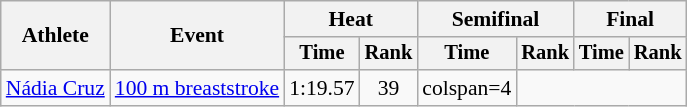<table class=wikitable style=font-size:90%;text-align:center>
<tr>
<th rowspan=2>Athlete</th>
<th rowspan=2>Event</th>
<th colspan=2>Heat</th>
<th colspan=2>Semifinal</th>
<th colspan=2>Final</th>
</tr>
<tr style=font-size:95%>
<th>Time</th>
<th>Rank</th>
<th>Time</th>
<th>Rank</th>
<th>Time</th>
<th>Rank</th>
</tr>
<tr>
<td align=left><a href='#'>Nádia Cruz</a></td>
<td align=left><a href='#'>100 m breaststroke</a></td>
<td>1:19.57</td>
<td>39</td>
<td>colspan=4 </td>
</tr>
</table>
